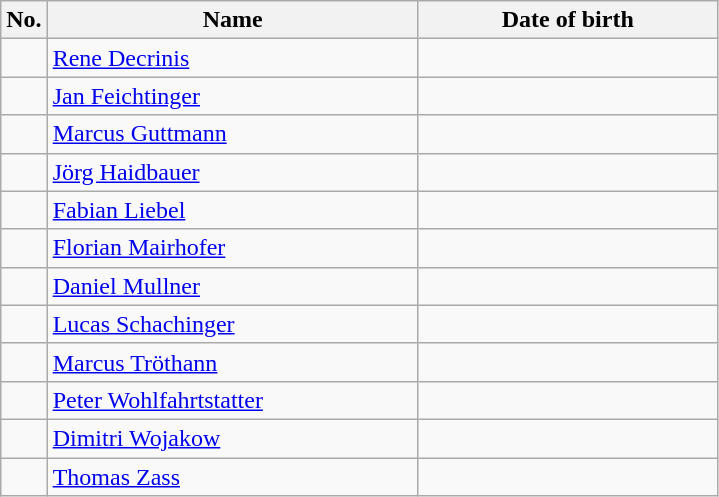<table class="wikitable sortable" style="font-size:100%; text-align:center;">
<tr>
<th>No.</th>
<th style=width:15em>Name</th>
<th style=width:12em>Date of birth</th>
</tr>
<tr>
<td></td>
<td align=left><a href='#'>Rene Decrinis</a></td>
<td align=right></td>
</tr>
<tr>
<td></td>
<td align=left><a href='#'>Jan Feichtinger</a></td>
<td align=right></td>
</tr>
<tr>
<td></td>
<td align=left><a href='#'>Marcus Guttmann</a></td>
<td align=right></td>
</tr>
<tr>
<td></td>
<td align=left><a href='#'>Jörg Haidbauer</a></td>
<td align=right></td>
</tr>
<tr>
<td></td>
<td align=left><a href='#'>Fabian Liebel</a></td>
<td align=right></td>
</tr>
<tr>
<td></td>
<td align=left><a href='#'>Florian Mairhofer</a></td>
<td align=right></td>
</tr>
<tr>
<td></td>
<td align=left><a href='#'>Daniel Mullner</a></td>
<td align=right></td>
</tr>
<tr>
<td></td>
<td align=left><a href='#'>Lucas Schachinger</a></td>
<td align=right></td>
</tr>
<tr>
<td></td>
<td align=left><a href='#'>Marcus Tröthann</a></td>
<td align=right></td>
</tr>
<tr>
<td></td>
<td align=left><a href='#'>Peter Wohlfahrtstatter</a></td>
<td align=right></td>
</tr>
<tr>
<td></td>
<td align=left><a href='#'>Dimitri Wojakow</a></td>
<td align=right></td>
</tr>
<tr>
<td></td>
<td align=left><a href='#'>Thomas Zass</a></td>
<td align=right></td>
</tr>
</table>
